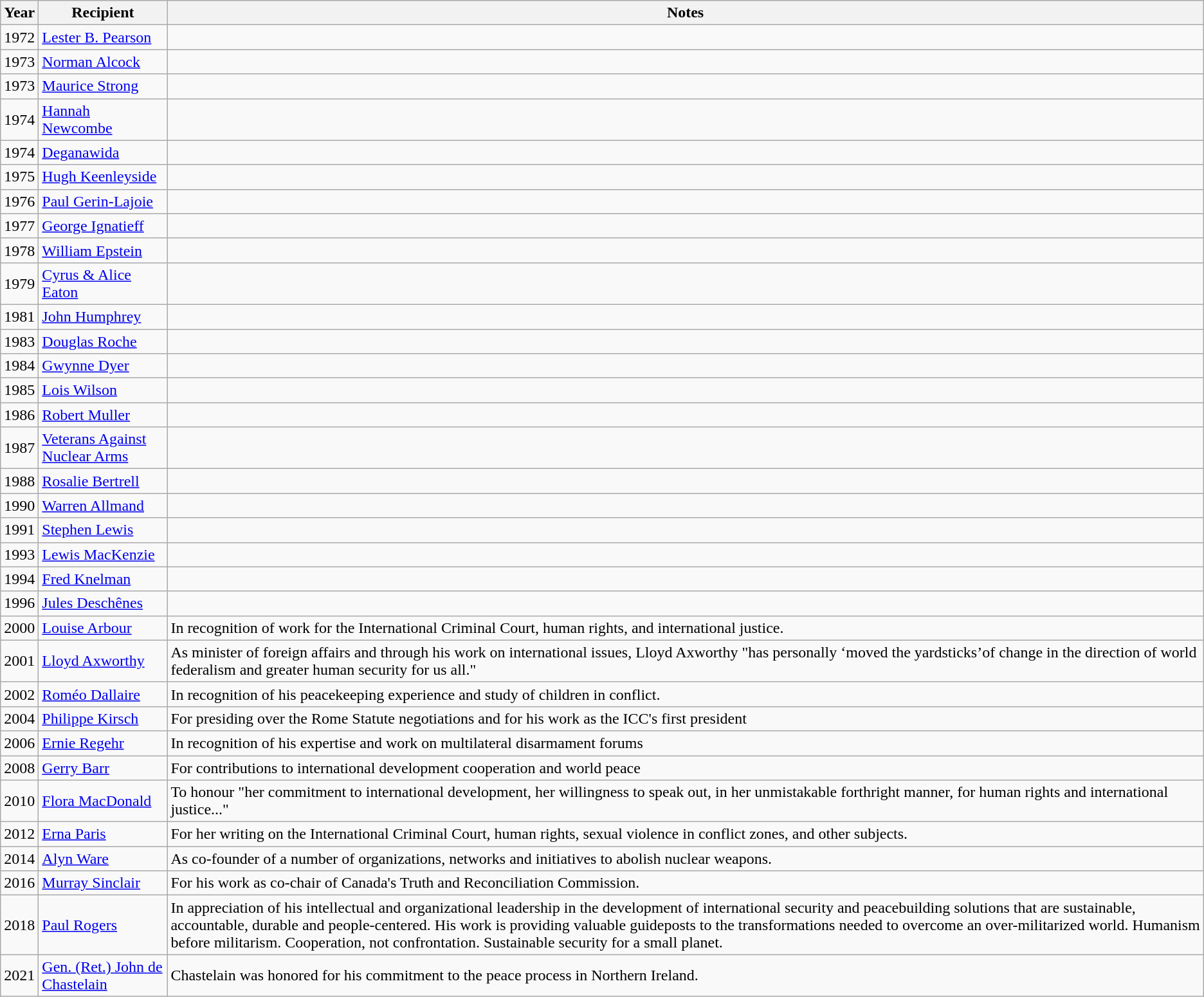<table class="wikitable">
<tr>
<th>Year</th>
<th>Recipient</th>
<th>Notes</th>
</tr>
<tr>
<td>1972</td>
<td><a href='#'>Lester B. Pearson</a></td>
<td></td>
</tr>
<tr>
<td>1973</td>
<td><a href='#'>Norman Alcock</a></td>
<td></td>
</tr>
<tr>
<td>1973</td>
<td><a href='#'>Maurice Strong</a></td>
<td></td>
</tr>
<tr>
<td>1974</td>
<td><a href='#'>Hannah Newcombe</a></td>
<td></td>
</tr>
<tr>
<td>1974</td>
<td><a href='#'>Deganawida</a></td>
<td></td>
</tr>
<tr>
<td>1975</td>
<td><a href='#'>Hugh Keenleyside</a></td>
<td></td>
</tr>
<tr>
<td>1976</td>
<td><a href='#'>Paul Gerin-Lajoie</a></td>
<td></td>
</tr>
<tr>
<td>1977</td>
<td><a href='#'>George Ignatieff</a></td>
<td></td>
</tr>
<tr>
<td>1978</td>
<td><a href='#'>William Epstein</a></td>
<td></td>
</tr>
<tr>
<td>1979</td>
<td><a href='#'>Cyrus & Alice Eaton</a></td>
<td></td>
</tr>
<tr>
<td>1981</td>
<td><a href='#'>John Humphrey</a></td>
<td></td>
</tr>
<tr>
<td>1983</td>
<td><a href='#'>Douglas Roche</a></td>
<td></td>
</tr>
<tr>
<td>1984</td>
<td><a href='#'>Gwynne Dyer</a></td>
<td></td>
</tr>
<tr>
<td>1985</td>
<td><a href='#'>Lois Wilson</a></td>
<td></td>
</tr>
<tr>
<td>1986</td>
<td><a href='#'>Robert Muller</a></td>
<td></td>
</tr>
<tr>
<td>1987</td>
<td><a href='#'>Veterans Against Nuclear Arms</a></td>
<td></td>
</tr>
<tr>
<td>1988</td>
<td><a href='#'>Rosalie Bertrell</a></td>
<td></td>
</tr>
<tr>
<td>1990</td>
<td><a href='#'>Warren Allmand</a></td>
<td></td>
</tr>
<tr>
<td>1991</td>
<td><a href='#'>Stephen Lewis</a></td>
<td></td>
</tr>
<tr>
<td>1993</td>
<td><a href='#'>Lewis MacKenzie</a></td>
<td></td>
</tr>
<tr>
<td>1994</td>
<td><a href='#'>Fred Knelman</a></td>
<td></td>
</tr>
<tr>
<td>1996</td>
<td><a href='#'>Jules Deschênes</a></td>
<td></td>
</tr>
<tr>
<td>2000</td>
<td><a href='#'>Louise Arbour</a></td>
<td>In recognition of work for the International Criminal Court, human rights, and international justice.</td>
</tr>
<tr>
<td>2001</td>
<td><a href='#'>Lloyd Axworthy</a></td>
<td>As minister of foreign affairs and through his work on international issues, Lloyd Axworthy "has personally ‘moved the yardsticks’of change in the direction of world federalism and greater human security for us all."</td>
</tr>
<tr>
<td>2002</td>
<td><a href='#'>Roméo Dallaire</a></td>
<td>In recognition of his peacekeeping experience and study of children in conflict.</td>
</tr>
<tr>
<td>2004</td>
<td><a href='#'>Philippe Kirsch</a></td>
<td>For presiding over the Rome Statute negotiations and for his work as the ICC's first president </td>
</tr>
<tr>
<td>2006</td>
<td><a href='#'>Ernie Regehr</a></td>
<td>In recognition of his expertise and work on multilateral disarmament forums</td>
</tr>
<tr>
<td>2008</td>
<td><a href='#'>Gerry Barr</a></td>
<td>For contributions to international development cooperation and world peace</td>
</tr>
<tr>
<td>2010</td>
<td><a href='#'>Flora MacDonald</a></td>
<td>To honour "her commitment to international development, her willingness to speak out, in her unmistakable forthright manner, for human rights and international justice..."</td>
</tr>
<tr>
<td>2012</td>
<td><a href='#'>Erna Paris</a></td>
<td>For her writing on the International Criminal Court, human rights, sexual violence in conflict zones, and other subjects.</td>
</tr>
<tr>
<td>2014</td>
<td><a href='#'>Alyn Ware</a></td>
<td>As co-founder of a number of organizations, networks and initiatives to abolish nuclear weapons.</td>
</tr>
<tr>
<td>2016</td>
<td><a href='#'>Murray Sinclair</a></td>
<td>For his work as co-chair of Canada's Truth and Reconciliation Commission.</td>
</tr>
<tr>
<td>2018</td>
<td><a href='#'>Paul Rogers</a></td>
<td>In appreciation of his intellectual and organizational leadership in the development of international security and peacebuilding solutions that are sustainable, accountable, durable and people-centered. His work is providing valuable guideposts to the transformations needed to overcome an over-militarized world. Humanism before militarism. Cooperation, not confrontation. Sustainable security for a small planet.</td>
</tr>
<tr>
<td>2021</td>
<td><a href='#'>Gen. (Ret.) John de Chastelain</a></td>
<td>Chastelain was honored for his commitment to the peace process in Northern Ireland.</td>
</tr>
</table>
